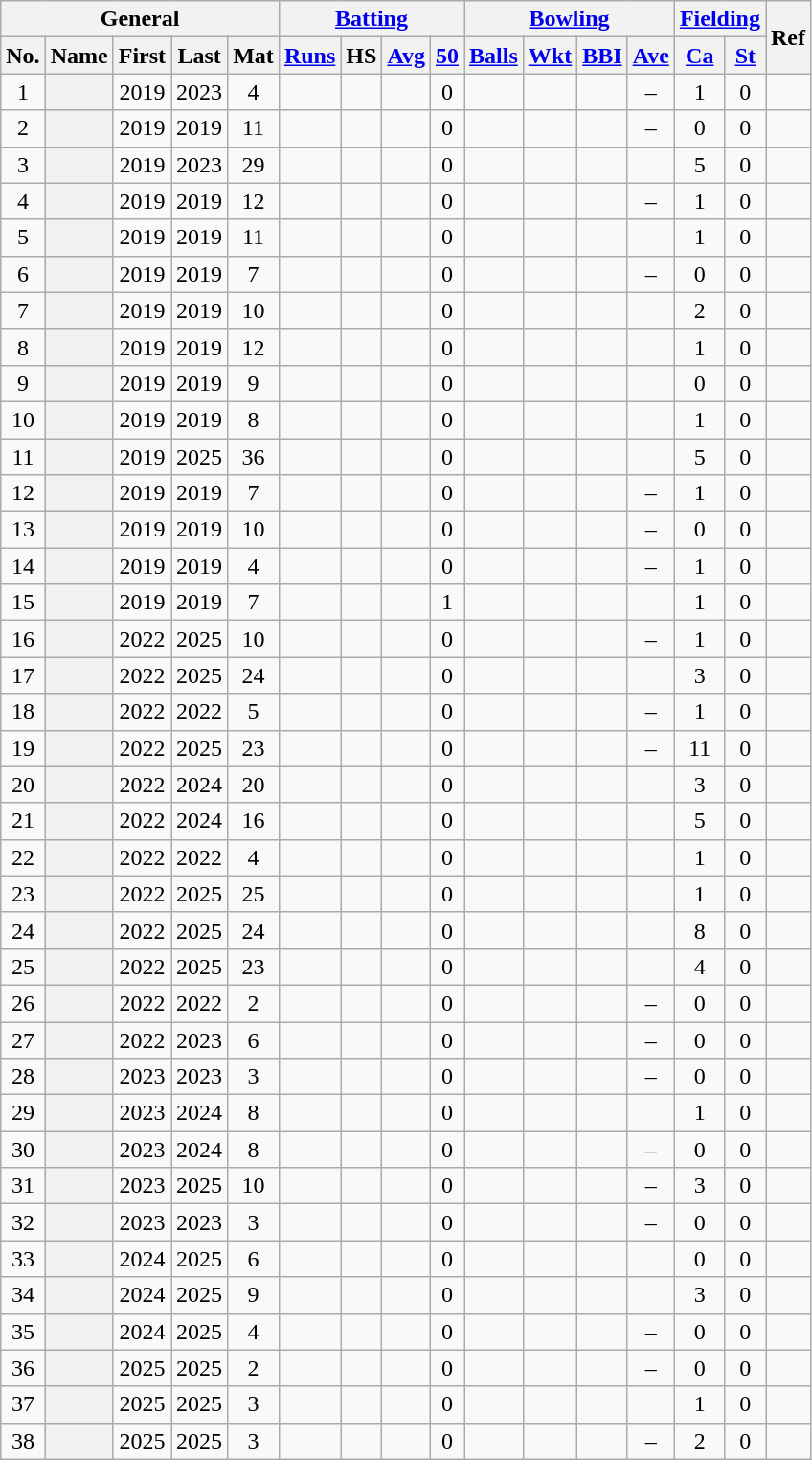<table class="wikitable plainrowheaders sortable">
<tr align="center">
<th scope="col" colspan=5 class="unsortable">General</th>
<th scope="col" colspan=4 class="unsortable"><a href='#'>Batting</a></th>
<th scope="col" colspan=4 class="unsortable"><a href='#'>Bowling</a></th>
<th scope="col" colspan=2 class="unsortable"><a href='#'>Fielding</a></th>
<th scope="col" rowspan=2 class="unsortable">Ref</th>
</tr>
<tr align="center">
<th scope="col">No.</th>
<th scope="col">Name</th>
<th scope="col">First</th>
<th scope="col">Last</th>
<th scope="col">Mat</th>
<th scope="col"><a href='#'>Runs</a></th>
<th scope="col">HS</th>
<th scope="col"><a href='#'>Avg</a></th>
<th scope="col"><a href='#'>50</a></th>
<th scope="col"><a href='#'>Balls</a></th>
<th scope="col"><a href='#'>Wkt</a></th>
<th scope="col"><a href='#'>BBI</a></th>
<th scope="col"><a href='#'>Ave</a></th>
<th scope="col"><a href='#'>Ca</a></th>
<th scope="col"><a href='#'>St</a></th>
</tr>
<tr align="center">
<td>1</td>
<th scope="row"></th>
<td>2019</td>
<td>2023</td>
<td>4</td>
<td></td>
<td></td>
<td></td>
<td>0</td>
<td></td>
<td></td>
<td></td>
<td>–</td>
<td>1</td>
<td>0</td>
<td></td>
</tr>
<tr align="center">
<td>2</td>
<th scope="row"></th>
<td>2019</td>
<td>2019</td>
<td>11</td>
<td></td>
<td></td>
<td></td>
<td>0</td>
<td></td>
<td></td>
<td></td>
<td>–</td>
<td>0</td>
<td>0</td>
<td></td>
</tr>
<tr align="center">
<td>3</td>
<th scope="row"></th>
<td>2019</td>
<td>2023</td>
<td>29</td>
<td></td>
<td></td>
<td></td>
<td>0</td>
<td></td>
<td></td>
<td></td>
<td></td>
<td>5</td>
<td>0</td>
<td></td>
</tr>
<tr align="center">
<td>4</td>
<th scope="row"></th>
<td>2019</td>
<td>2019</td>
<td>12</td>
<td></td>
<td></td>
<td></td>
<td>0</td>
<td></td>
<td></td>
<td></td>
<td>–</td>
<td>1</td>
<td>0</td>
<td></td>
</tr>
<tr align="center">
<td>5</td>
<th scope="row"></th>
<td>2019</td>
<td>2019</td>
<td>11</td>
<td></td>
<td></td>
<td></td>
<td>0</td>
<td></td>
<td></td>
<td></td>
<td></td>
<td>1</td>
<td>0</td>
<td></td>
</tr>
<tr align="center">
<td>6</td>
<th scope="row"></th>
<td>2019</td>
<td>2019</td>
<td>7</td>
<td></td>
<td></td>
<td></td>
<td>0</td>
<td></td>
<td></td>
<td></td>
<td>–</td>
<td>0</td>
<td>0</td>
<td></td>
</tr>
<tr align="center">
<td>7</td>
<th scope="row"></th>
<td>2019</td>
<td>2019</td>
<td>10</td>
<td></td>
<td></td>
<td></td>
<td>0</td>
<td></td>
<td></td>
<td></td>
<td></td>
<td>2</td>
<td>0</td>
<td></td>
</tr>
<tr align="center">
<td>8</td>
<th scope="row"></th>
<td>2019</td>
<td>2019</td>
<td>12</td>
<td></td>
<td></td>
<td></td>
<td>0</td>
<td></td>
<td></td>
<td></td>
<td></td>
<td>1</td>
<td>0</td>
<td></td>
</tr>
<tr align="center">
<td>9</td>
<th scope="row"></th>
<td>2019</td>
<td>2019</td>
<td>9</td>
<td></td>
<td></td>
<td></td>
<td>0</td>
<td></td>
<td></td>
<td></td>
<td></td>
<td>0</td>
<td>0</td>
<td></td>
</tr>
<tr align="center">
<td>10</td>
<th scope="row"></th>
<td>2019</td>
<td>2019</td>
<td>8</td>
<td></td>
<td></td>
<td></td>
<td>0</td>
<td></td>
<td></td>
<td></td>
<td></td>
<td>1</td>
<td>0</td>
<td></td>
</tr>
<tr align="center">
<td>11</td>
<th scope="row"></th>
<td>2019</td>
<td>2025</td>
<td>36</td>
<td></td>
<td></td>
<td></td>
<td>0</td>
<td></td>
<td></td>
<td></td>
<td></td>
<td>5</td>
<td>0</td>
<td></td>
</tr>
<tr align="center">
<td>12</td>
<th scope="row"></th>
<td>2019</td>
<td>2019</td>
<td>7</td>
<td></td>
<td></td>
<td></td>
<td>0</td>
<td></td>
<td></td>
<td></td>
<td>–</td>
<td>1</td>
<td>0</td>
<td></td>
</tr>
<tr align="center">
<td>13</td>
<th scope="row"></th>
<td>2019</td>
<td>2019</td>
<td>10</td>
<td></td>
<td></td>
<td></td>
<td>0</td>
<td></td>
<td></td>
<td></td>
<td>–</td>
<td>0</td>
<td>0</td>
<td></td>
</tr>
<tr align="center">
<td>14</td>
<th scope="row"></th>
<td>2019</td>
<td>2019</td>
<td>4</td>
<td></td>
<td></td>
<td></td>
<td>0</td>
<td></td>
<td></td>
<td></td>
<td>–</td>
<td>1</td>
<td>0</td>
<td></td>
</tr>
<tr align="center">
<td>15</td>
<th scope="row"></th>
<td>2019</td>
<td>2019</td>
<td>7</td>
<td></td>
<td></td>
<td></td>
<td>1</td>
<td></td>
<td></td>
<td></td>
<td></td>
<td>1</td>
<td>0</td>
<td></td>
</tr>
<tr align="center">
<td>16</td>
<th scope="row"></th>
<td>2022</td>
<td>2025</td>
<td>10</td>
<td></td>
<td></td>
<td></td>
<td>0</td>
<td></td>
<td></td>
<td></td>
<td>–</td>
<td>1</td>
<td>0</td>
<td></td>
</tr>
<tr align="center">
<td>17</td>
<th scope="row"></th>
<td>2022</td>
<td>2025</td>
<td>24</td>
<td></td>
<td></td>
<td></td>
<td>0</td>
<td></td>
<td></td>
<td></td>
<td></td>
<td>3</td>
<td>0</td>
<td></td>
</tr>
<tr align="center">
<td>18</td>
<th scope="row"></th>
<td>2022</td>
<td>2022</td>
<td>5</td>
<td></td>
<td></td>
<td></td>
<td>0</td>
<td></td>
<td></td>
<td></td>
<td>–</td>
<td>1</td>
<td>0</td>
<td></td>
</tr>
<tr align="center">
<td>19</td>
<th scope="row"></th>
<td>2022</td>
<td>2025</td>
<td>23</td>
<td></td>
<td></td>
<td></td>
<td>0</td>
<td></td>
<td></td>
<td></td>
<td>–</td>
<td>11</td>
<td>0</td>
<td></td>
</tr>
<tr align="center">
<td>20</td>
<th scope="row"></th>
<td>2022</td>
<td>2024</td>
<td>20</td>
<td></td>
<td></td>
<td></td>
<td>0</td>
<td></td>
<td></td>
<td></td>
<td></td>
<td>3</td>
<td>0</td>
<td></td>
</tr>
<tr align="center">
<td>21</td>
<th scope="row"></th>
<td>2022</td>
<td>2024</td>
<td>16</td>
<td></td>
<td></td>
<td></td>
<td>0</td>
<td></td>
<td></td>
<td></td>
<td></td>
<td>5</td>
<td>0</td>
<td></td>
</tr>
<tr align="center">
<td>22</td>
<th scope="row"></th>
<td>2022</td>
<td>2022</td>
<td>4</td>
<td></td>
<td></td>
<td></td>
<td>0</td>
<td></td>
<td></td>
<td></td>
<td></td>
<td>1</td>
<td>0</td>
<td></td>
</tr>
<tr align="center">
<td>23</td>
<th scope="row"></th>
<td>2022</td>
<td>2025</td>
<td>25</td>
<td></td>
<td></td>
<td></td>
<td>0</td>
<td></td>
<td></td>
<td></td>
<td></td>
<td>1</td>
<td>0</td>
<td></td>
</tr>
<tr align="center">
<td>24</td>
<th scope="row"></th>
<td>2022</td>
<td>2025</td>
<td>24</td>
<td></td>
<td></td>
<td></td>
<td>0</td>
<td></td>
<td></td>
<td></td>
<td></td>
<td>8</td>
<td>0</td>
<td></td>
</tr>
<tr align="center">
<td>25</td>
<th scope="row"></th>
<td>2022</td>
<td>2025</td>
<td>23</td>
<td></td>
<td></td>
<td></td>
<td>0</td>
<td></td>
<td></td>
<td></td>
<td></td>
<td>4</td>
<td>0</td>
<td></td>
</tr>
<tr align="center">
<td>26</td>
<th scope="row"></th>
<td>2022</td>
<td>2022</td>
<td>2</td>
<td></td>
<td></td>
<td></td>
<td>0</td>
<td></td>
<td></td>
<td></td>
<td>–</td>
<td>0</td>
<td>0</td>
<td></td>
</tr>
<tr align="center">
<td>27</td>
<th scope="row"></th>
<td>2022</td>
<td>2023</td>
<td>6</td>
<td></td>
<td></td>
<td></td>
<td>0</td>
<td></td>
<td></td>
<td></td>
<td>–</td>
<td>0</td>
<td>0</td>
<td></td>
</tr>
<tr align="center">
<td>28</td>
<th scope="row"></th>
<td>2023</td>
<td>2023</td>
<td>3</td>
<td></td>
<td></td>
<td></td>
<td>0</td>
<td></td>
<td></td>
<td></td>
<td>–</td>
<td>0</td>
<td>0</td>
<td></td>
</tr>
<tr align="center">
<td>29</td>
<th scope="row"></th>
<td>2023</td>
<td>2024</td>
<td>8</td>
<td></td>
<td></td>
<td></td>
<td>0</td>
<td></td>
<td></td>
<td></td>
<td></td>
<td>1</td>
<td>0</td>
<td></td>
</tr>
<tr align="center">
<td>30</td>
<th scope="row"></th>
<td>2023</td>
<td>2024</td>
<td>8</td>
<td></td>
<td></td>
<td></td>
<td>0</td>
<td></td>
<td></td>
<td></td>
<td>–</td>
<td>0</td>
<td>0</td>
<td></td>
</tr>
<tr align="center">
<td>31</td>
<th scope="row"></th>
<td>2023</td>
<td>2025</td>
<td>10</td>
<td></td>
<td></td>
<td></td>
<td>0</td>
<td></td>
<td></td>
<td></td>
<td>–</td>
<td>3</td>
<td>0</td>
<td></td>
</tr>
<tr align="center">
<td>32</td>
<th scope="row"></th>
<td>2023</td>
<td>2023</td>
<td>3</td>
<td></td>
<td></td>
<td></td>
<td>0</td>
<td></td>
<td></td>
<td></td>
<td>–</td>
<td>0</td>
<td>0</td>
<td></td>
</tr>
<tr align="center">
<td>33</td>
<th scope="row"></th>
<td>2024</td>
<td>2025</td>
<td>6</td>
<td></td>
<td></td>
<td></td>
<td>0</td>
<td></td>
<td></td>
<td></td>
<td></td>
<td>0</td>
<td>0</td>
<td></td>
</tr>
<tr align="center">
<td>34</td>
<th scope="row"></th>
<td>2024</td>
<td>2025</td>
<td>9</td>
<td></td>
<td></td>
<td></td>
<td>0</td>
<td></td>
<td></td>
<td></td>
<td></td>
<td>3</td>
<td>0</td>
<td></td>
</tr>
<tr align="center">
<td>35</td>
<th scope="row"></th>
<td>2024</td>
<td>2025</td>
<td>4</td>
<td></td>
<td></td>
<td></td>
<td>0</td>
<td></td>
<td></td>
<td></td>
<td>–</td>
<td>0</td>
<td>0</td>
<td></td>
</tr>
<tr align="center">
<td>36</td>
<th scope="row"></th>
<td>2025</td>
<td>2025</td>
<td>2</td>
<td></td>
<td></td>
<td></td>
<td>0</td>
<td></td>
<td></td>
<td></td>
<td>–</td>
<td>0</td>
<td>0</td>
<td></td>
</tr>
<tr align="center">
<td>37</td>
<th scope="row"></th>
<td>2025</td>
<td>2025</td>
<td>3</td>
<td></td>
<td></td>
<td></td>
<td>0</td>
<td></td>
<td></td>
<td></td>
<td></td>
<td>1</td>
<td>0</td>
<td></td>
</tr>
<tr align="center">
<td>38</td>
<th scope="row"></th>
<td>2025</td>
<td>2025</td>
<td>3</td>
<td></td>
<td></td>
<td></td>
<td>0</td>
<td></td>
<td></td>
<td></td>
<td>–</td>
<td>2</td>
<td>0</td>
<td></td>
</tr>
</table>
